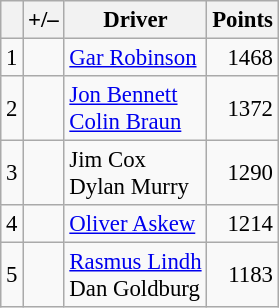<table class="wikitable" style="font-size: 95%;">
<tr>
<th scope="col"></th>
<th scope="col">+/–</th>
<th scope="col">Driver</th>
<th scope="col">Points</th>
</tr>
<tr>
<td align=center>1</td>
<td align="left"></td>
<td> <a href='#'>Gar Robinson</a></td>
<td align=right>1468</td>
</tr>
<tr>
<td align=center>2</td>
<td align="left"></td>
<td> <a href='#'>Jon Bennett</a><br> <a href='#'>Colin Braun</a></td>
<td align=right>1372</td>
</tr>
<tr>
<td align=center>3</td>
<td align="left"></td>
<td> Jim Cox<br> Dylan Murry</td>
<td align=right>1290</td>
</tr>
<tr>
<td align=center>4</td>
<td align="left"></td>
<td> <a href='#'>Oliver Askew</a></td>
<td align=right>1214</td>
</tr>
<tr>
<td align=center>5</td>
<td align="left"></td>
<td> <a href='#'>Rasmus Lindh</a><br> Dan Goldburg</td>
<td align=right>1183</td>
</tr>
</table>
